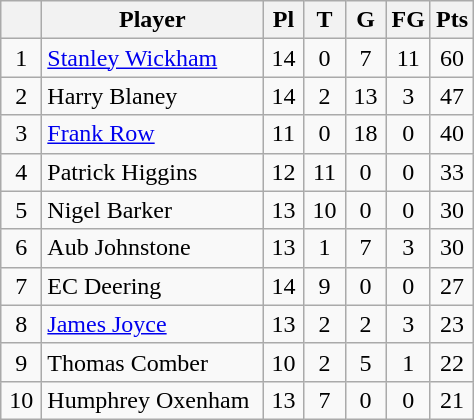<table class="wikitable" style="text-align:center;">
<tr>
<th width="20" abbr="Position"></th>
<th width="140">Player</th>
<th width="20">Pl</th>
<th width="20">T</th>
<th width="20">G</th>
<th width="20">FG</th>
<th width="20">Pts</th>
</tr>
<tr>
<td>1</td>
<td style="text-align:left;"> <a href='#'>Stanley Wickham</a></td>
<td>14</td>
<td>0</td>
<td>7</td>
<td>11</td>
<td>60</td>
</tr>
<tr>
<td>2</td>
<td style="text-align:left;"> Harry Blaney</td>
<td>14</td>
<td>2</td>
<td>13</td>
<td>3</td>
<td>47</td>
</tr>
<tr>
<td>3</td>
<td style="text-align:left;"> <a href='#'>Frank Row</a></td>
<td>11</td>
<td>0</td>
<td>18</td>
<td>0</td>
<td>40</td>
</tr>
<tr>
<td>4</td>
<td style="text-align:left;"> Patrick Higgins</td>
<td>12</td>
<td>11</td>
<td>0</td>
<td>0</td>
<td>33</td>
</tr>
<tr>
<td>5</td>
<td style="text-align:left;"> Nigel Barker</td>
<td>13</td>
<td>10</td>
<td>0</td>
<td>0</td>
<td>30</td>
</tr>
<tr>
<td>6</td>
<td style="text-align:left;"> Aub Johnstone</td>
<td>13</td>
<td>1</td>
<td>7</td>
<td>3</td>
<td>30</td>
</tr>
<tr>
<td>7</td>
<td style="text-align:left;"> EC Deering</td>
<td>14</td>
<td>9</td>
<td>0</td>
<td>0</td>
<td>27</td>
</tr>
<tr>
<td>8</td>
<td style="text-align:left;"> <a href='#'>James Joyce</a></td>
<td>13</td>
<td>2</td>
<td>2</td>
<td>3</td>
<td>23</td>
</tr>
<tr>
<td>9</td>
<td style="text-align:left;"> Thomas Comber</td>
<td>10</td>
<td>2</td>
<td>5</td>
<td>1</td>
<td>22</td>
</tr>
<tr>
<td>10</td>
<td style="text-align:left;"> Humphrey Oxenham</td>
<td>13</td>
<td>7</td>
<td>0</td>
<td>0</td>
<td>21</td>
</tr>
</table>
